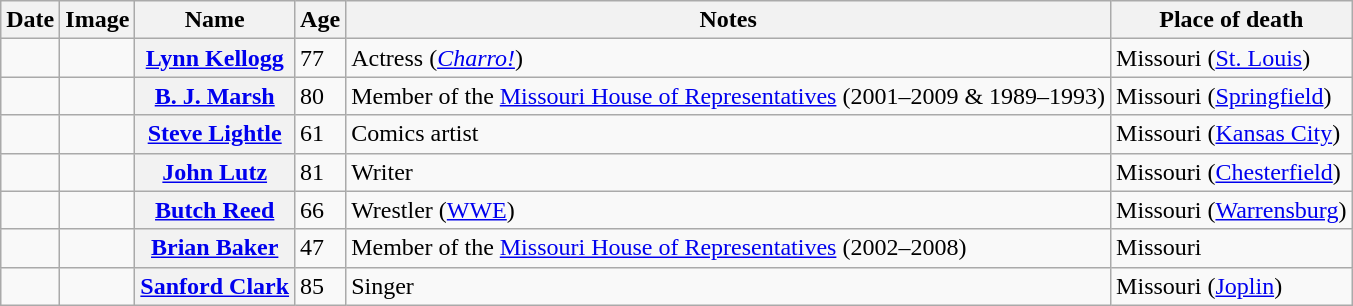<table class="wikitable sortable plainrowheaders">
<tr valign=bottom>
<th scope="col">Date</th>
<th scope="col">Image</th>
<th scope="col">Name</th>
<th scope="col">Age</th>
<th scope="col">Notes</th>
<th scope="col">Place of death</th>
</tr>
<tr>
<td></td>
<td></td>
<th scope="row"><a href='#'>Lynn Kellogg</a></th>
<td>77</td>
<td>Actress (<em><a href='#'>Charro!</a></em>)</td>
<td>Missouri (<a href='#'>St. Louis</a>)</td>
</tr>
<tr>
<td></td>
<td></td>
<th scope="row"><a href='#'>B. J. Marsh</a></th>
<td>80</td>
<td>Member of the <a href='#'>Missouri House of Representatives</a> (2001–2009 & 1989–1993)</td>
<td>Missouri (<a href='#'>Springfield</a>)</td>
</tr>
<tr>
<td></td>
<td></td>
<th scope="row"><a href='#'>Steve Lightle</a></th>
<td>61</td>
<td>Comics artist</td>
<td>Missouri (<a href='#'>Kansas City</a>)</td>
</tr>
<tr>
<td></td>
<td></td>
<th scope="row"><a href='#'>John Lutz</a></th>
<td>81</td>
<td>Writer</td>
<td>Missouri (<a href='#'>Chesterfield</a>)</td>
</tr>
<tr>
<td></td>
<td></td>
<th scope="row"><a href='#'>Butch Reed</a></th>
<td>66</td>
<td>Wrestler (<a href='#'>WWE</a>)</td>
<td>Missouri (<a href='#'>Warrensburg</a>)</td>
</tr>
<tr>
<td></td>
<td></td>
<th scope="row"><a href='#'>Brian Baker</a></th>
<td>47</td>
<td>Member of the <a href='#'>Missouri House of Representatives</a> (2002–2008)</td>
<td>Missouri</td>
</tr>
<tr>
<td></td>
<td></td>
<th scope="row"><a href='#'>Sanford Clark</a></th>
<td>85</td>
<td>Singer</td>
<td>Missouri (<a href='#'>Joplin</a>)</td>
</tr>
</table>
